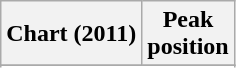<table class="wikitable sortable plainrowheaders" style="text-align:center">
<tr>
<th scope="col">Chart (2011)</th>
<th scope="col">Peak<br>position</th>
</tr>
<tr>
</tr>
<tr>
</tr>
<tr>
</tr>
<tr>
</tr>
<tr>
</tr>
<tr>
</tr>
<tr>
</tr>
<tr>
</tr>
</table>
